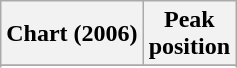<table class="wikitable plainrowheaders sortable" style="text-align:center;">
<tr>
<th scope="col">Chart (2006)</th>
<th scope="col">Peak<br>position</th>
</tr>
<tr>
</tr>
<tr>
</tr>
<tr>
</tr>
<tr>
</tr>
</table>
